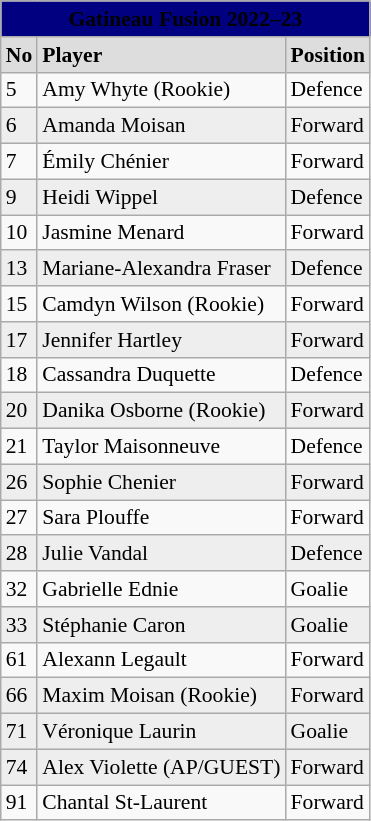<table class="wikitable" style="text-align:left; font-size:90%;">
<tr align=center>
<th style=background:navy colspan=3><span>Gatineau Fusion 2022–23</span></th>
</tr>
<tr align="left" style="font-weight:bold; background-color:#dddddd;" |>
<td>No</td>
<td>Player</td>
<td>Position</td>
</tr>
<tr align="Left">
<td>5</td>
<td>Amy Whyte (Rookie)</td>
<td>Defence</td>
</tr>
<tr align="Left" bgcolor="#eeeeee">
<td>6</td>
<td>Amanda Moisan</td>
<td>Forward</td>
</tr>
<tr align="Left">
<td>7</td>
<td>Émily Chénier</td>
<td>Forward</td>
</tr>
<tr align="Left" bgcolor="#eeeeee">
<td>9</td>
<td>Heidi Wippel</td>
<td>Defence</td>
</tr>
<tr align="Left">
<td>10</td>
<td>Jasmine Menard</td>
<td>Forward</td>
</tr>
<tr align="Left" bgcolor="#eeeeee">
<td>13</td>
<td>Mariane-Alexandra Fraser</td>
<td>Defence</td>
</tr>
<tr align="Left">
<td>15</td>
<td>Camdyn Wilson (Rookie)</td>
<td>Forward</td>
</tr>
<tr align="Left" bgcolor="#eeeeee">
<td>17</td>
<td>Jennifer Hartley</td>
<td>Forward</td>
</tr>
<tr align="Left">
<td>18</td>
<td>Cassandra Duquette</td>
<td>Defence</td>
</tr>
<tr align="Left" bgcolor="#eeeeee">
<td>20</td>
<td>Danika Osborne (Rookie)</td>
<td>Forward</td>
</tr>
<tr align="Left">
<td>21</td>
<td>Taylor Maisonneuve</td>
<td>Defence</td>
</tr>
<tr align="Left" bgcolor="#eeeeee">
<td>26</td>
<td>Sophie Chenier</td>
<td>Forward</td>
</tr>
<tr align="Left">
<td>27</td>
<td>Sara Plouffe</td>
<td>Forward</td>
</tr>
<tr align="Left" bgcolor="#eeeeee">
<td>28</td>
<td>Julie Vandal</td>
<td>Defence</td>
</tr>
<tr align="Left">
<td>32</td>
<td>Gabrielle Ednie</td>
<td>Goalie</td>
</tr>
<tr align="Left" bgcolor="#eeeeee">
<td>33</td>
<td>Stéphanie Caron</td>
<td>Goalie</td>
</tr>
<tr align="Left">
<td>61</td>
<td>Alexann Legault</td>
<td>Forward</td>
</tr>
<tr align="Left" bgcolor="#eeeeee">
<td>66</td>
<td>Maxim Moisan (Rookie)</td>
<td>Forward</td>
</tr>
<tr align="Left" bgcolor="#eeeeee">
<td>71</td>
<td>Véronique Laurin</td>
<td>Goalie</td>
</tr>
<tr align="Left" bgcolor="#eeeeee">
<td>74</td>
<td>Alex Violette (AP/GUEST)</td>
<td>Forward</td>
</tr>
<tr align="Left">
<td>91</td>
<td>Chantal St-Laurent</td>
<td>Forward</td>
</tr>
</table>
